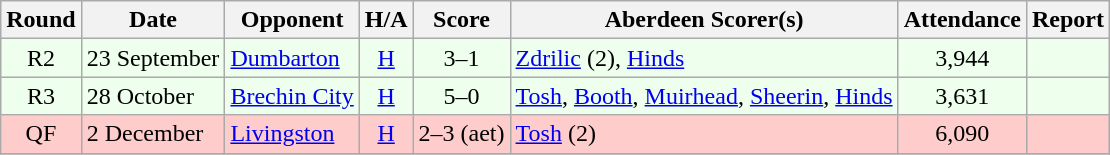<table class="wikitable" style="text-align:center">
<tr>
<th>Round</th>
<th>Date</th>
<th>Opponent</th>
<th>H/A</th>
<th>Score</th>
<th>Aberdeen Scorer(s)</th>
<th>Attendance</th>
<th>Report</th>
</tr>
<tr bgcolor=#EEFFEE>
<td>R2</td>
<td align=left>23 September</td>
<td align=left><a href='#'>Dumbarton</a></td>
<td><a href='#'>H</a></td>
<td>3–1</td>
<td align=left><a href='#'>Zdrilic</a> (2), <a href='#'>Hinds</a></td>
<td>3,944</td>
<td></td>
</tr>
<tr bgcolor=#EEFFEE>
<td>R3</td>
<td align=left>28 October</td>
<td align=left><a href='#'>Brechin City</a></td>
<td><a href='#'>H</a></td>
<td>5–0</td>
<td align=left><a href='#'>Tosh</a>, <a href='#'>Booth</a>, <a href='#'>Muirhead</a>, <a href='#'>Sheerin</a>, <a href='#'>Hinds</a></td>
<td>3,631</td>
<td></td>
</tr>
<tr bgcolor=#FFCCCC>
<td>QF</td>
<td align=left>2 December</td>
<td align=left><a href='#'>Livingston</a></td>
<td><a href='#'>H</a></td>
<td>2–3 (aet)</td>
<td align=left><a href='#'>Tosh</a> (2)</td>
<td>6,090</td>
<td></td>
</tr>
<tr>
</tr>
</table>
